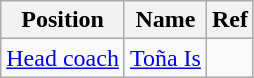<table class="wikitable">
<tr>
<th>Position</th>
<th>Name</th>
<th>Ref</th>
</tr>
<tr>
<td><a href='#'>Head coach</a></td>
<td> <a href='#'>Toña Is</a></td>
<td><br></td>
</tr>
</table>
